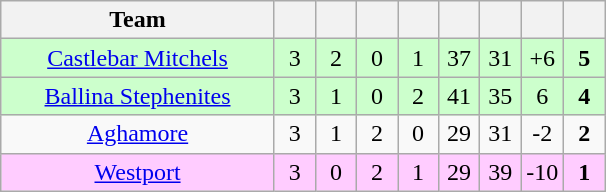<table class="wikitable" style="text-align:center">
<tr>
<th style="width:175px;">Team</th>
<th width="20"></th>
<th width="20"></th>
<th width="20"></th>
<th width="20"></th>
<th width="20"></th>
<th width="20"></th>
<th width="20"></th>
<th width="20"></th>
</tr>
<tr style="background:#cfc;">
<td><a href='#'>Castlebar Mitchels</a></td>
<td>3</td>
<td>2</td>
<td>0</td>
<td>1</td>
<td>37</td>
<td>31</td>
<td>+6</td>
<td><strong>5</strong></td>
</tr>
<tr style="background:#cfc;">
<td><a href='#'>Ballina Stephenites</a></td>
<td>3</td>
<td>1</td>
<td>0</td>
<td>2</td>
<td>41</td>
<td>35</td>
<td>6</td>
<td><strong>4</strong></td>
</tr>
<tr>
<td><a href='#'>Aghamore</a></td>
<td>3</td>
<td>1</td>
<td>2</td>
<td>0</td>
<td>29</td>
<td>31</td>
<td>-2</td>
<td><strong>2</strong></td>
</tr>
<tr style="background:#fcf;">
<td><a href='#'>Westport</a></td>
<td>3</td>
<td>0</td>
<td>2</td>
<td>1</td>
<td>29</td>
<td>39</td>
<td>-10</td>
<td><strong>1</strong></td>
</tr>
</table>
